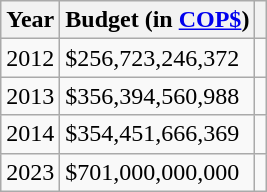<table class="wikitable">
<tr>
<th>Year</th>
<th>Budget (in <a href='#'>COP$</a>)</th>
<th></th>
</tr>
<tr>
<td>2012</td>
<td>$256,723,246,372</td>
<td></td>
</tr>
<tr>
<td>2013</td>
<td>$356,394,560,988</td>
<td></td>
</tr>
<tr>
<td>2014</td>
<td>$354,451,666,369</td>
<td></td>
</tr>
<tr>
<td>2023</td>
<td>$701,000,000,000</td>
<td></td>
</tr>
</table>
